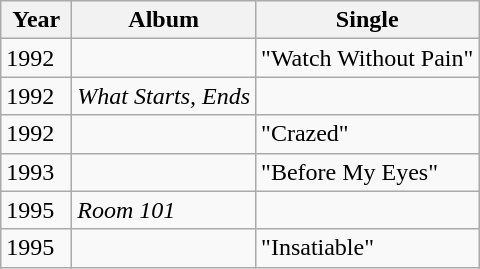<table class="wikitable">
<tr>
<th align="left" valign="top" width="40">Year</th>
<th align="left" valign="top">Album</th>
<th align="left" valign="top">Single</th>
</tr>
<tr>
<td align="left" valign="top">1992</td>
<td align="left" valign="top"></td>
<td align="left" valign="top">"Watch Without Pain"</td>
</tr>
<tr>
<td align="left" valign="top">1992</td>
<td align="left" valign="top"><em>What Starts, Ends</em></td>
<td align="left" valign="top"></td>
</tr>
<tr>
<td align="left" valign="top">1992</td>
<td align="left" valign="top"></td>
<td align="left" valign="top">"Crazed"</td>
</tr>
<tr>
<td align="left" valign="top">1993</td>
<td align="left" valign="top"></td>
<td align="left" valign="top">"Before My Eyes"</td>
</tr>
<tr>
<td align="left" valign="top">1995</td>
<td align="left" valign="top"><em>Room 101</em></td>
<td align="left" valign="top"></td>
</tr>
<tr>
<td align="left" valign="top">1995</td>
<td align="left" valign="top"></td>
<td align="left" valign="top">"Insatiable"</td>
</tr>
</table>
